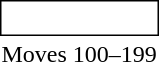<table style="display:inline; display:inline-table;">
<tr>
<td style="border: solid thin; padding: 2px;"><br></td>
</tr>
<tr>
<td style="text-align:center">Moves 100–199</td>
</tr>
</table>
